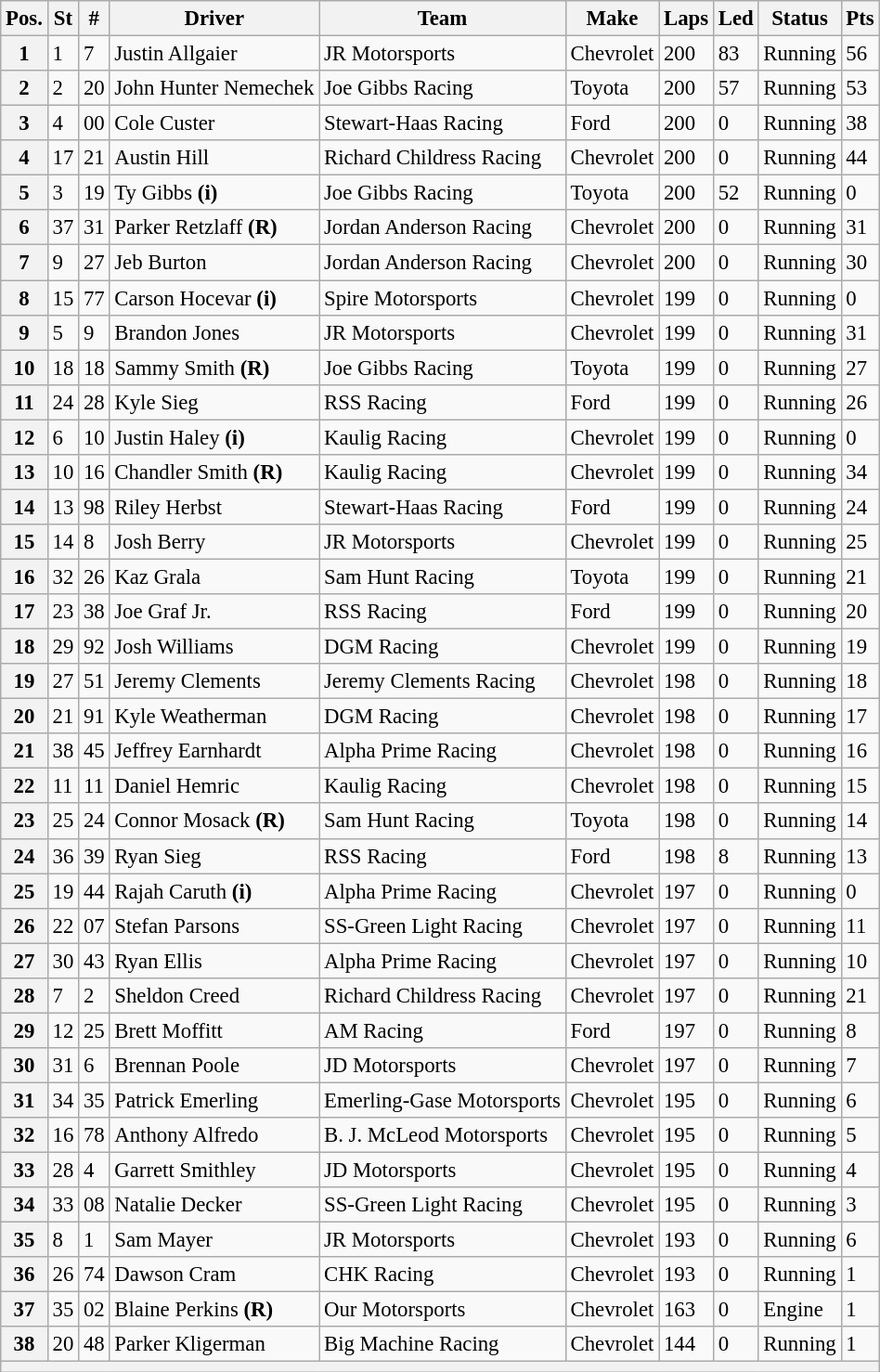<table class="wikitable" style="font-size:95%">
<tr>
<th>Pos.</th>
<th>St</th>
<th>#</th>
<th>Driver</th>
<th>Team</th>
<th>Make</th>
<th>Laps</th>
<th>Led</th>
<th>Status</th>
<th>Pts</th>
</tr>
<tr>
<th>1</th>
<td>1</td>
<td>7</td>
<td>Justin Allgaier</td>
<td>JR Motorsports</td>
<td>Chevrolet</td>
<td>200</td>
<td>83</td>
<td>Running</td>
<td>56</td>
</tr>
<tr>
<th>2</th>
<td>2</td>
<td>20</td>
<td>John Hunter Nemechek</td>
<td>Joe Gibbs Racing</td>
<td>Toyota</td>
<td>200</td>
<td>57</td>
<td>Running</td>
<td>53</td>
</tr>
<tr>
<th>3</th>
<td>4</td>
<td>00</td>
<td>Cole Custer</td>
<td>Stewart-Haas Racing</td>
<td>Ford</td>
<td>200</td>
<td>0</td>
<td>Running</td>
<td>38</td>
</tr>
<tr>
<th>4</th>
<td>17</td>
<td>21</td>
<td>Austin Hill</td>
<td>Richard Childress Racing</td>
<td>Chevrolet</td>
<td>200</td>
<td>0</td>
<td>Running</td>
<td>44</td>
</tr>
<tr>
<th>5</th>
<td>3</td>
<td>19</td>
<td>Ty Gibbs <strong>(i)</strong></td>
<td>Joe Gibbs Racing</td>
<td>Toyota</td>
<td>200</td>
<td>52</td>
<td>Running</td>
<td>0</td>
</tr>
<tr>
<th>6</th>
<td>37</td>
<td>31</td>
<td>Parker Retzlaff <strong>(R)</strong></td>
<td>Jordan Anderson Racing</td>
<td>Chevrolet</td>
<td>200</td>
<td>0</td>
<td>Running</td>
<td>31</td>
</tr>
<tr>
<th>7</th>
<td>9</td>
<td>27</td>
<td>Jeb Burton</td>
<td>Jordan Anderson Racing</td>
<td>Chevrolet</td>
<td>200</td>
<td>0</td>
<td>Running</td>
<td>30</td>
</tr>
<tr>
<th>8</th>
<td>15</td>
<td>77</td>
<td>Carson Hocevar <strong>(i)</strong></td>
<td>Spire Motorsports</td>
<td>Chevrolet</td>
<td>199</td>
<td>0</td>
<td>Running</td>
<td>0</td>
</tr>
<tr>
<th>9</th>
<td>5</td>
<td>9</td>
<td>Brandon Jones</td>
<td>JR Motorsports</td>
<td>Chevrolet</td>
<td>199</td>
<td>0</td>
<td>Running</td>
<td>31</td>
</tr>
<tr>
<th>10</th>
<td>18</td>
<td>18</td>
<td>Sammy Smith <strong>(R)</strong></td>
<td>Joe Gibbs Racing</td>
<td>Toyota</td>
<td>199</td>
<td>0</td>
<td>Running</td>
<td>27</td>
</tr>
<tr>
<th>11</th>
<td>24</td>
<td>28</td>
<td>Kyle Sieg</td>
<td>RSS Racing</td>
<td>Ford</td>
<td>199</td>
<td>0</td>
<td>Running</td>
<td>26</td>
</tr>
<tr>
<th>12</th>
<td>6</td>
<td>10</td>
<td>Justin Haley <strong>(i)</strong></td>
<td>Kaulig Racing</td>
<td>Chevrolet</td>
<td>199</td>
<td>0</td>
<td>Running</td>
<td>0</td>
</tr>
<tr>
<th>13</th>
<td>10</td>
<td>16</td>
<td>Chandler Smith <strong>(R)</strong></td>
<td>Kaulig Racing</td>
<td>Chevrolet</td>
<td>199</td>
<td>0</td>
<td>Running</td>
<td>34</td>
</tr>
<tr>
<th>14</th>
<td>13</td>
<td>98</td>
<td>Riley Herbst</td>
<td>Stewart-Haas Racing</td>
<td>Ford</td>
<td>199</td>
<td>0</td>
<td>Running</td>
<td>24</td>
</tr>
<tr>
<th>15</th>
<td>14</td>
<td>8</td>
<td>Josh Berry</td>
<td>JR Motorsports</td>
<td>Chevrolet</td>
<td>199</td>
<td>0</td>
<td>Running</td>
<td>25</td>
</tr>
<tr>
<th>16</th>
<td>32</td>
<td>26</td>
<td>Kaz Grala</td>
<td>Sam Hunt Racing</td>
<td>Toyota</td>
<td>199</td>
<td>0</td>
<td>Running</td>
<td>21</td>
</tr>
<tr>
<th>17</th>
<td>23</td>
<td>38</td>
<td>Joe Graf Jr.</td>
<td>RSS Racing</td>
<td>Ford</td>
<td>199</td>
<td>0</td>
<td>Running</td>
<td>20</td>
</tr>
<tr>
<th>18</th>
<td>29</td>
<td>92</td>
<td>Josh Williams</td>
<td>DGM Racing</td>
<td>Chevrolet</td>
<td>199</td>
<td>0</td>
<td>Running</td>
<td>19</td>
</tr>
<tr>
<th>19</th>
<td>27</td>
<td>51</td>
<td>Jeremy Clements</td>
<td>Jeremy Clements Racing</td>
<td>Chevrolet</td>
<td>198</td>
<td>0</td>
<td>Running</td>
<td>18</td>
</tr>
<tr>
<th>20</th>
<td>21</td>
<td>91</td>
<td>Kyle Weatherman</td>
<td>DGM Racing</td>
<td>Chevrolet</td>
<td>198</td>
<td>0</td>
<td>Running</td>
<td>17</td>
</tr>
<tr>
<th>21</th>
<td>38</td>
<td>45</td>
<td>Jeffrey Earnhardt</td>
<td>Alpha Prime Racing</td>
<td>Chevrolet</td>
<td>198</td>
<td>0</td>
<td>Running</td>
<td>16</td>
</tr>
<tr>
<th>22</th>
<td>11</td>
<td>11</td>
<td>Daniel Hemric</td>
<td>Kaulig Racing</td>
<td>Chevrolet</td>
<td>198</td>
<td>0</td>
<td>Running</td>
<td>15</td>
</tr>
<tr>
<th>23</th>
<td>25</td>
<td>24</td>
<td>Connor Mosack <strong>(R)</strong></td>
<td>Sam Hunt Racing</td>
<td>Toyota</td>
<td>198</td>
<td>0</td>
<td>Running</td>
<td>14</td>
</tr>
<tr>
<th>24</th>
<td>36</td>
<td>39</td>
<td>Ryan Sieg</td>
<td>RSS Racing</td>
<td>Ford</td>
<td>198</td>
<td>8</td>
<td>Running</td>
<td>13</td>
</tr>
<tr>
<th>25</th>
<td>19</td>
<td>44</td>
<td>Rajah Caruth <strong>(i)</strong></td>
<td>Alpha Prime Racing</td>
<td>Chevrolet</td>
<td>197</td>
<td>0</td>
<td>Running</td>
<td>0</td>
</tr>
<tr>
<th>26</th>
<td>22</td>
<td>07</td>
<td>Stefan Parsons</td>
<td>SS-Green Light Racing</td>
<td>Chevrolet</td>
<td>197</td>
<td>0</td>
<td>Running</td>
<td>11</td>
</tr>
<tr>
<th>27</th>
<td>30</td>
<td>43</td>
<td>Ryan Ellis</td>
<td>Alpha Prime Racing</td>
<td>Chevrolet</td>
<td>197</td>
<td>0</td>
<td>Running</td>
<td>10</td>
</tr>
<tr>
<th>28</th>
<td>7</td>
<td>2</td>
<td>Sheldon Creed</td>
<td>Richard Childress Racing</td>
<td>Chevrolet</td>
<td>197</td>
<td>0</td>
<td>Running</td>
<td>21</td>
</tr>
<tr>
<th>29</th>
<td>12</td>
<td>25</td>
<td>Brett Moffitt</td>
<td>AM Racing</td>
<td>Ford</td>
<td>197</td>
<td>0</td>
<td>Running</td>
<td>8</td>
</tr>
<tr>
<th>30</th>
<td>31</td>
<td>6</td>
<td>Brennan Poole</td>
<td>JD Motorsports</td>
<td>Chevrolet</td>
<td>197</td>
<td>0</td>
<td>Running</td>
<td>7</td>
</tr>
<tr>
<th>31</th>
<td>34</td>
<td>35</td>
<td>Patrick Emerling</td>
<td>Emerling-Gase Motorsports</td>
<td>Chevrolet</td>
<td>195</td>
<td>0</td>
<td>Running</td>
<td>6</td>
</tr>
<tr>
<th>32</th>
<td>16</td>
<td>78</td>
<td>Anthony Alfredo</td>
<td>B. J. McLeod Motorsports</td>
<td>Chevrolet</td>
<td>195</td>
<td>0</td>
<td>Running</td>
<td>5</td>
</tr>
<tr>
<th>33</th>
<td>28</td>
<td>4</td>
<td>Garrett Smithley</td>
<td>JD Motorsports</td>
<td>Chevrolet</td>
<td>195</td>
<td>0</td>
<td>Running</td>
<td>4</td>
</tr>
<tr>
<th>34</th>
<td>33</td>
<td>08</td>
<td>Natalie Decker</td>
<td>SS-Green Light Racing</td>
<td>Chevrolet</td>
<td>195</td>
<td>0</td>
<td>Running</td>
<td>3</td>
</tr>
<tr>
<th>35</th>
<td>8</td>
<td>1</td>
<td>Sam Mayer</td>
<td>JR Motorsports</td>
<td>Chevrolet</td>
<td>193</td>
<td>0</td>
<td>Running</td>
<td>6</td>
</tr>
<tr>
<th>36</th>
<td>26</td>
<td>74</td>
<td>Dawson Cram</td>
<td>CHK Racing</td>
<td>Chevrolet</td>
<td>193</td>
<td>0</td>
<td>Running</td>
<td>1</td>
</tr>
<tr>
<th>37</th>
<td>35</td>
<td>02</td>
<td>Blaine Perkins <strong>(R)</strong></td>
<td>Our Motorsports</td>
<td>Chevrolet</td>
<td>163</td>
<td>0</td>
<td>Engine</td>
<td>1</td>
</tr>
<tr>
<th>38</th>
<td>20</td>
<td>48</td>
<td>Parker Kligerman</td>
<td>Big Machine Racing</td>
<td>Chevrolet</td>
<td>144</td>
<td>0</td>
<td>Running</td>
<td>1</td>
</tr>
<tr>
<th colspan="10"></th>
</tr>
</table>
